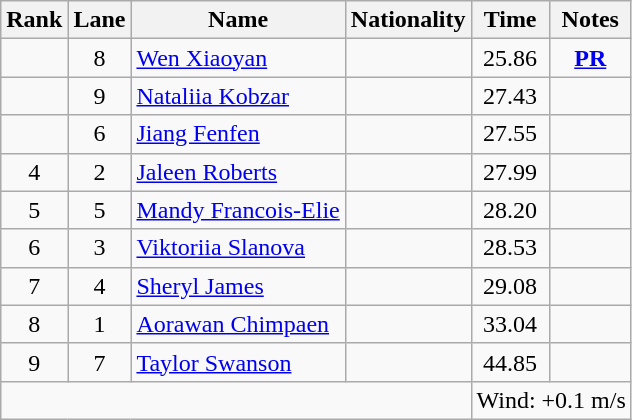<table class="wikitable sortable" style="text-align:center">
<tr>
<th>Rank</th>
<th>Lane</th>
<th>Name</th>
<th>Nationality</th>
<th>Time</th>
<th>Notes</th>
</tr>
<tr>
<td></td>
<td>8</td>
<td align=left><a href='#'>Wen Xiaoyan</a></td>
<td align=left></td>
<td>25.86</td>
<td><strong><a href='#'>PR</a></strong></td>
</tr>
<tr>
<td></td>
<td>9</td>
<td align=left><a href='#'>Nataliia Kobzar</a></td>
<td align=left></td>
<td>27.43</td>
<td></td>
</tr>
<tr>
<td></td>
<td>6</td>
<td align=left><a href='#'>Jiang Fenfen</a></td>
<td align=left></td>
<td>27.55</td>
<td></td>
</tr>
<tr>
<td>4</td>
<td>2</td>
<td align=left><a href='#'>Jaleen Roberts</a></td>
<td align=left></td>
<td>27.99</td>
<td></td>
</tr>
<tr>
<td>5</td>
<td>5</td>
<td align=left><a href='#'>Mandy Francois-Elie</a></td>
<td align=left></td>
<td>28.20</td>
<td></td>
</tr>
<tr>
<td>6</td>
<td>3</td>
<td align=left><a href='#'>Viktoriia Slanova</a></td>
<td align=left></td>
<td>28.53</td>
<td></td>
</tr>
<tr>
<td>7</td>
<td>4</td>
<td align=left><a href='#'>Sheryl James</a></td>
<td align=left></td>
<td>29.08</td>
<td></td>
</tr>
<tr>
<td>8</td>
<td>1</td>
<td align=left><a href='#'>Aorawan Chimpaen</a></td>
<td align=left></td>
<td>33.04</td>
<td></td>
</tr>
<tr>
<td>9</td>
<td>7</td>
<td align=left><a href='#'>Taylor Swanson</a></td>
<td align=left></td>
<td>44.85</td>
<td></td>
</tr>
<tr class="sortbottom">
<td colspan="4"></td>
<td colspan="2" style="text-align:left;">Wind: +0.1 m/s</td>
</tr>
</table>
